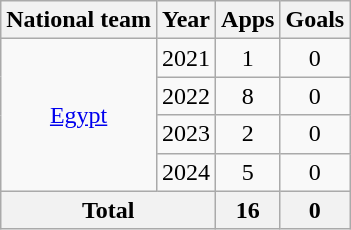<table class = "wikitable" style = "text-align:center">
<tr>
<th>National team</th>
<th>Year</th>
<th>Apps</th>
<th>Goals</th>
</tr>
<tr>
<td rowspan="4"><a href='#'>Egypt</a></td>
<td>2021</td>
<td>1</td>
<td>0</td>
</tr>
<tr>
<td>2022</td>
<td>8</td>
<td>0</td>
</tr>
<tr>
<td>2023</td>
<td>2</td>
<td>0</td>
</tr>
<tr>
<td>2024</td>
<td>5</td>
<td>0</td>
</tr>
<tr>
<th colspan="2">Total</th>
<th>16</th>
<th>0</th>
</tr>
</table>
